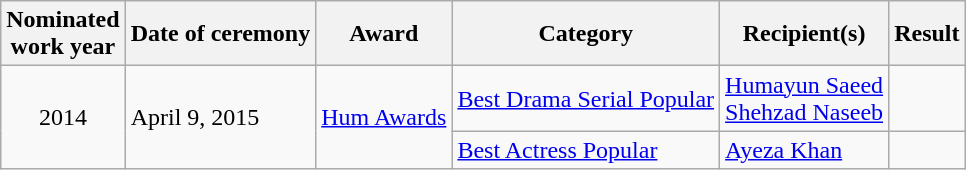<table class="wikitable">
<tr>
<th>Nominated<br>work year</th>
<th>Date of ceremony</th>
<th>Award</th>
<th>Category</th>
<th>Recipient(s)</th>
<th>Result</th>
</tr>
<tr>
<td rowspan="2" style="text-align:center;">2014</td>
<td rowspan="2">April 9, 2015</td>
<td rowspan="2"><a href='#'>Hum Awards</a></td>
<td><a href='#'>Best Drama Serial Popular</a></td>
<td><a href='#'>Humayun Saeed</a><br><a href='#'>Shehzad Naseeb</a></td>
<td></td>
</tr>
<tr>
<td><a href='#'>Best Actress Popular</a></td>
<td><a href='#'>Ayeza Khan</a></td>
<td></td>
</tr>
</table>
